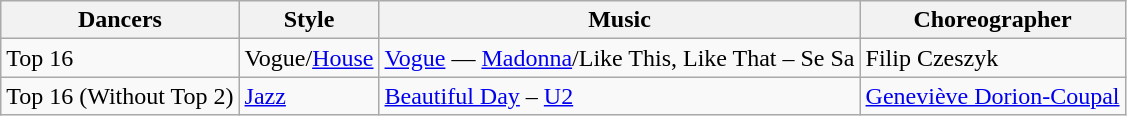<table class="wikitable">
<tr>
<th>Dancers</th>
<th>Style</th>
<th>Music</th>
<th>Choreographer</th>
</tr>
<tr>
<td>Top 16</td>
<td>Vogue/<a href='#'>House</a></td>
<td><a href='#'>Vogue</a> — <a href='#'>Madonna</a>/Like This, Like That – Se Sa</td>
<td>Filip Czeszyk</td>
</tr>
<tr>
<td>Top 16 (Without Top 2)</td>
<td><a href='#'>Jazz</a></td>
<td><a href='#'>Beautiful Day</a> – <a href='#'>U2</a></td>
<td><a href='#'>Geneviève Dorion-Coupal</a></td>
</tr>
</table>
